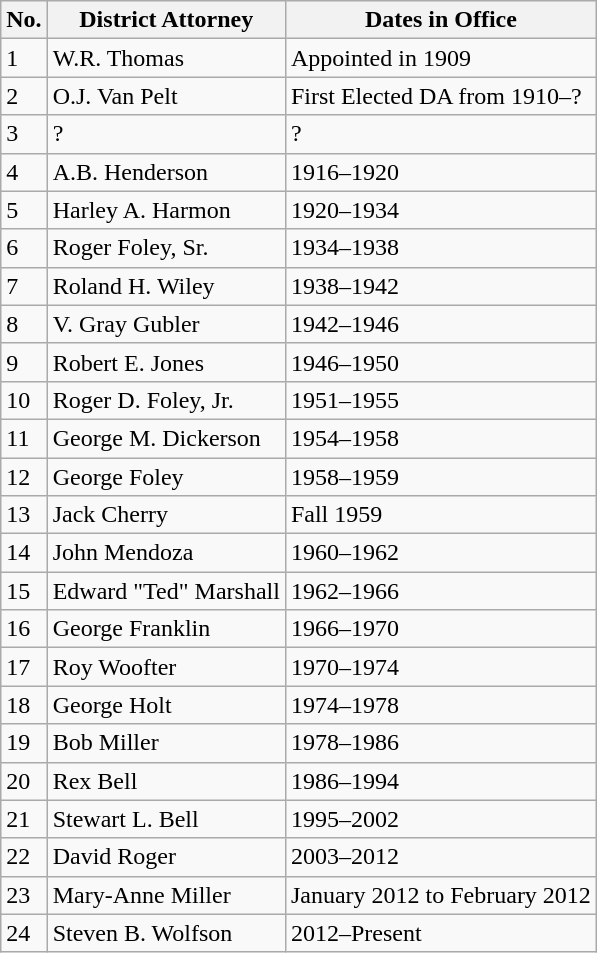<table class="wikitable">
<tr>
<th>No.</th>
<th>District Attorney</th>
<th>Dates in Office</th>
</tr>
<tr>
<td>1</td>
<td>W.R. Thomas</td>
<td>Appointed in 1909</td>
</tr>
<tr>
<td>2</td>
<td>O.J. Van Pelt</td>
<td>First Elected DA from 1910–?</td>
</tr>
<tr>
<td>3</td>
<td>?</td>
<td>?</td>
</tr>
<tr>
<td>4</td>
<td>A.B. Henderson</td>
<td>1916–1920</td>
</tr>
<tr>
<td>5</td>
<td>Harley A. Harmon</td>
<td>1920–1934</td>
</tr>
<tr>
<td>6</td>
<td>Roger Foley, Sr.</td>
<td>1934–1938</td>
</tr>
<tr>
<td>7</td>
<td>Roland H. Wiley</td>
<td>1938–1942</td>
</tr>
<tr>
<td>8</td>
<td>V. Gray Gubler</td>
<td>1942–1946</td>
</tr>
<tr>
<td>9</td>
<td>Robert E. Jones</td>
<td>1946–1950  </td>
</tr>
<tr>
<td>10</td>
<td>Roger D. Foley, Jr.</td>
<td>1951–1955</td>
</tr>
<tr>
<td>11</td>
<td>George M. Dickerson</td>
<td>1954–1958</td>
</tr>
<tr>
<td>12</td>
<td>George Foley</td>
<td>1958–1959</td>
</tr>
<tr>
<td>13</td>
<td>Jack Cherry</td>
<td>Fall 1959</td>
</tr>
<tr>
<td>14</td>
<td>John Mendoza</td>
<td>1960–1962</td>
</tr>
<tr>
<td>15</td>
<td>Edward "Ted" Marshall</td>
<td>1962–1966</td>
</tr>
<tr>
<td>16</td>
<td>George Franklin</td>
<td>1966–1970</td>
</tr>
<tr>
<td>17</td>
<td>Roy Woofter</td>
<td>1970–1974</td>
</tr>
<tr>
<td>18</td>
<td>George Holt</td>
<td>1974–1978</td>
</tr>
<tr>
<td>19</td>
<td>Bob Miller</td>
<td>1978–1986</td>
</tr>
<tr>
<td>20</td>
<td>Rex Bell</td>
<td>1986–1994</td>
</tr>
<tr>
<td>21</td>
<td>Stewart L. Bell</td>
<td>1995–2002</td>
</tr>
<tr>
<td>22</td>
<td>David Roger</td>
<td>2003–2012</td>
</tr>
<tr>
<td>23</td>
<td>Mary-Anne Miller</td>
<td>January 2012 to February 2012</td>
</tr>
<tr>
<td>24</td>
<td>Steven B. Wolfson</td>
<td>2012–Present</td>
</tr>
</table>
